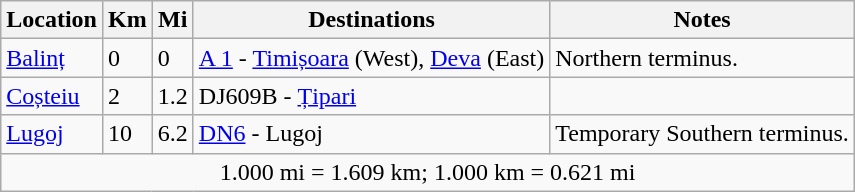<table class="wikitable">
<tr>
<th>Location</th>
<th>Km</th>
<th>Mi</th>
<th>Destinations</th>
<th>Notes</th>
</tr>
<tr>
<td><a href='#'>Balinț</a></td>
<td>0</td>
<td>0</td>
<td> <a href='#'>A 1</a> - <a href='#'>Timișoara</a> (West), <a href='#'>Deva</a> (East)</td>
<td>Northern terminus.</td>
</tr>
<tr>
<td><a href='#'>Coșteiu</a></td>
<td>2</td>
<td>1.2</td>
<td> DJ609B - <a href='#'>Țipari</a></td>
<td></td>
</tr>
<tr>
<td><a href='#'>Lugoj</a></td>
<td>10</td>
<td>6.2</td>
<td> <a href='#'>DN6</a> - Lugoj</td>
<td>Temporary Southern terminus.</td>
</tr>
<tr>
<td colspan=5 style="text-align: center;">1.000 mi = 1.609 km; 1.000 km = 0.621 mi</td>
</tr>
</table>
